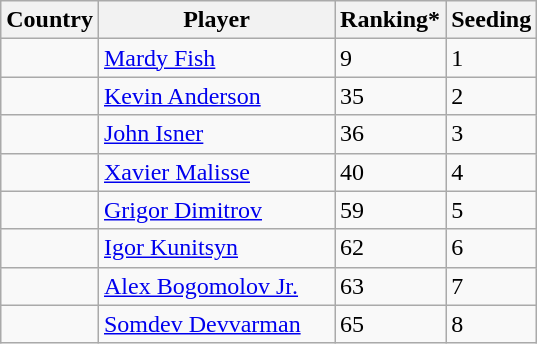<table class="wikitable" border="1">
<tr>
<th>Country</th>
<th width=150>Player</th>
<th>Ranking*</th>
<th>Seeding</th>
</tr>
<tr>
<td></td>
<td><a href='#'>Mardy Fish</a></td>
<td>9</td>
<td>1</td>
</tr>
<tr>
<td></td>
<td><a href='#'>Kevin Anderson</a></td>
<td>35</td>
<td>2</td>
</tr>
<tr>
<td></td>
<td><a href='#'>John Isner</a></td>
<td>36</td>
<td>3</td>
</tr>
<tr>
<td></td>
<td><a href='#'>Xavier Malisse</a></td>
<td>40</td>
<td>4</td>
</tr>
<tr>
<td></td>
<td><a href='#'>Grigor Dimitrov</a></td>
<td>59</td>
<td>5</td>
</tr>
<tr>
<td></td>
<td><a href='#'>Igor Kunitsyn</a></td>
<td>62</td>
<td>6</td>
</tr>
<tr>
<td></td>
<td><a href='#'>Alex Bogomolov Jr.</a></td>
<td>63</td>
<td>7</td>
</tr>
<tr>
<td></td>
<td><a href='#'>Somdev Devvarman</a></td>
<td>65</td>
<td>8</td>
</tr>
</table>
